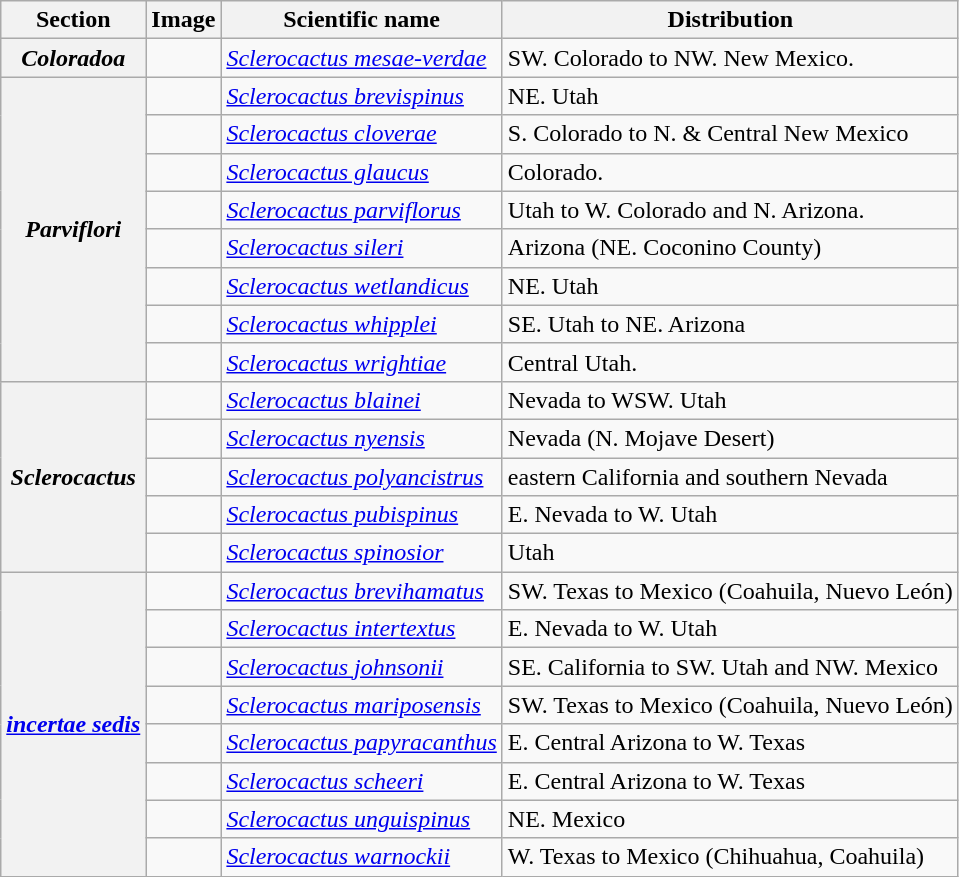<table class="wikitable sortable">
<tr>
<th>Section</th>
<th class=unsortable>Image</th>
<th>Scientific name</th>
<th>Distribution</th>
</tr>
<tr>
<th><em>Coloradoa</em></th>
<td></td>
<td><em><a href='#'>Sclerocactus mesae-verdae</a></em> </td>
<td>SW. Colorado to NW. New Mexico.</td>
</tr>
<tr>
<th rowspan="8"><em>Parviflori</em></th>
<td></td>
<td><em><a href='#'>Sclerocactus brevispinus</a></em> </td>
<td>NE. Utah</td>
</tr>
<tr>
<td></td>
<td><em><a href='#'>Sclerocactus cloverae</a></em> </td>
<td>S. Colorado to N. & Central New Mexico</td>
</tr>
<tr>
<td></td>
<td><em><a href='#'>Sclerocactus glaucus</a></em> </td>
<td>Colorado.</td>
</tr>
<tr>
<td></td>
<td><em><a href='#'>Sclerocactus parviflorus</a></em> </td>
<td>Utah to W. Colorado and N. Arizona.</td>
</tr>
<tr>
<td></td>
<td><em><a href='#'>Sclerocactus sileri</a></em> </td>
<td>Arizona (NE. Coconino County)</td>
</tr>
<tr>
<td></td>
<td><em><a href='#'>Sclerocactus wetlandicus</a></em> </td>
<td>NE. Utah</td>
</tr>
<tr>
<td></td>
<td><em><a href='#'>Sclerocactus whipplei</a></em> </td>
<td>SE. Utah to NE. Arizona</td>
</tr>
<tr>
<td></td>
<td><em><a href='#'>Sclerocactus wrightiae</a></em> </td>
<td>Central Utah.</td>
</tr>
<tr>
<th rowspan="5"><em>Sclerocactus</em></th>
<td></td>
<td><em><a href='#'>Sclerocactus blainei</a></em> </td>
<td>Nevada to WSW. Utah</td>
</tr>
<tr>
<td></td>
<td><em><a href='#'>Sclerocactus nyensis</a></em> </td>
<td>Nevada (N. Mojave Desert)</td>
</tr>
<tr>
<td></td>
<td><em><a href='#'>Sclerocactus polyancistrus</a></em> </td>
<td>eastern California and southern Nevada</td>
</tr>
<tr>
<td></td>
<td><em><a href='#'>Sclerocactus pubispinus</a></em> </td>
<td>E. Nevada to W. Utah</td>
</tr>
<tr>
<td></td>
<td><em><a href='#'>Sclerocactus spinosior</a></em> </td>
<td>Utah</td>
</tr>
<tr>
<th rowspan="8"><em><a href='#'>incertae sedis</a></em></th>
<td></td>
<td><em><a href='#'>Sclerocactus brevihamatus</a></em> </td>
<td>SW. Texas to Mexico (Coahuila, Nuevo León)</td>
</tr>
<tr>
<td></td>
<td><em><a href='#'>Sclerocactus intertextus</a></em> </td>
<td>E. Nevada to W. Utah</td>
</tr>
<tr>
<td></td>
<td><em><a href='#'>Sclerocactus johnsonii</a></em> </td>
<td>SE. California to SW. Utah and NW. Mexico</td>
</tr>
<tr>
<td></td>
<td><em><a href='#'>Sclerocactus mariposensis</a></em> </td>
<td>SW. Texas to Mexico (Coahuila, Nuevo León)</td>
</tr>
<tr>
<td></td>
<td><em><a href='#'>Sclerocactus papyracanthus</a></em> </td>
<td>E. Central Arizona to W. Texas</td>
</tr>
<tr>
<td></td>
<td><em><a href='#'>Sclerocactus scheeri</a></em> </td>
<td>E. Central Arizona to W. Texas</td>
</tr>
<tr>
<td></td>
<td><em><a href='#'>Sclerocactus unguispinus</a></em> </td>
<td>NE. Mexico</td>
</tr>
<tr>
<td></td>
<td><em><a href='#'>Sclerocactus warnockii</a></em> </td>
<td>W. Texas to Mexico (Chihuahua, Coahuila)</td>
</tr>
</table>
